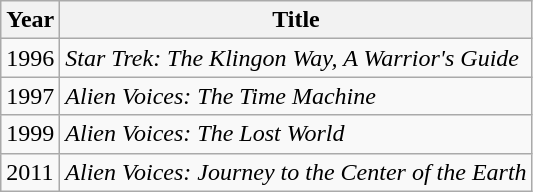<table class="wikitable sortable">
<tr>
<th>Year</th>
<th>Title</th>
</tr>
<tr>
<td>1996</td>
<td><em>Star Trek: The Klingon Way, A Warrior's Guide</em></td>
</tr>
<tr>
<td>1997</td>
<td><em>Alien Voices: The Time Machine</em></td>
</tr>
<tr>
<td>1999</td>
<td><em>Alien Voices: The Lost World</em></td>
</tr>
<tr>
<td>2011</td>
<td><em>Alien Voices: Journey to the Center of the Earth</em></td>
</tr>
</table>
